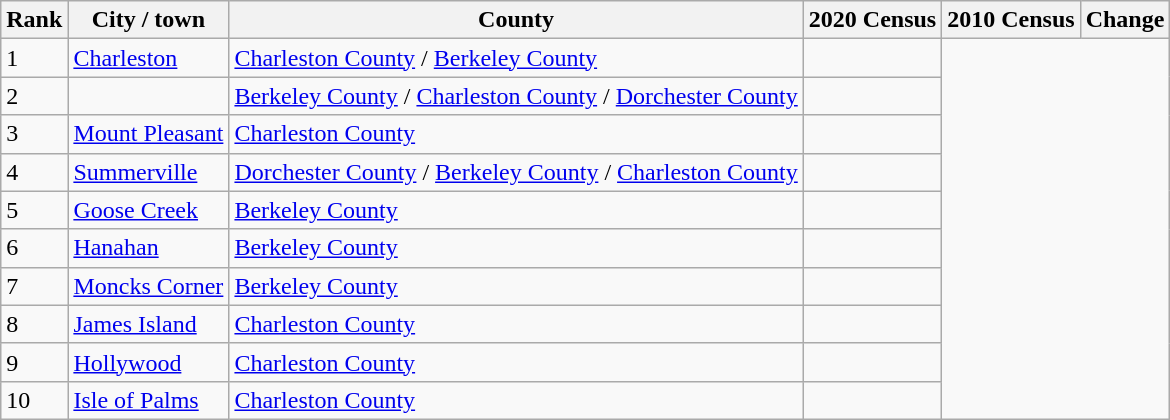<table class="wikitable sortable">
<tr>
<th>Rank</th>
<th>City / town</th>
<th>County</th>
<th>2020 Census</th>
<th>2010 Census</th>
<th>Change</th>
</tr>
<tr>
<td>1</td>
<td><a href='#'>Charleston</a></td>
<td><a href='#'>Charleston County</a> / <a href='#'>Berkeley County</a></td>
<td></td>
</tr>
<tr>
<td>2</td>
<td></td>
<td><a href='#'>Berkeley County</a> / <a href='#'>Charleston County</a> / <a href='#'>Dorchester County</a></td>
<td></td>
</tr>
<tr>
<td>3</td>
<td><a href='#'>Mount Pleasant</a></td>
<td><a href='#'>Charleston County</a></td>
<td></td>
</tr>
<tr>
<td>4</td>
<td><a href='#'>Summerville</a></td>
<td><a href='#'>Dorchester County</a> / <a href='#'>Berkeley County</a> / <a href='#'>Charleston County</a></td>
<td></td>
</tr>
<tr>
<td>5</td>
<td><a href='#'>Goose Creek</a></td>
<td><a href='#'>Berkeley County</a></td>
<td></td>
</tr>
<tr>
<td>6</td>
<td><a href='#'>Hanahan</a></td>
<td><a href='#'>Berkeley County</a></td>
<td></td>
</tr>
<tr>
<td>7</td>
<td><a href='#'>Moncks Corner</a></td>
<td><a href='#'>Berkeley County</a></td>
<td></td>
</tr>
<tr>
<td>8</td>
<td><a href='#'>James Island</a></td>
<td><a href='#'>Charleston County</a></td>
<td></td>
</tr>
<tr>
<td>9</td>
<td><a href='#'>Hollywood</a></td>
<td><a href='#'>Charleston County</a></td>
<td></td>
</tr>
<tr>
<td>10</td>
<td><a href='#'>Isle of Palms</a></td>
<td><a href='#'>Charleston County</a></td>
<td></td>
</tr>
</table>
